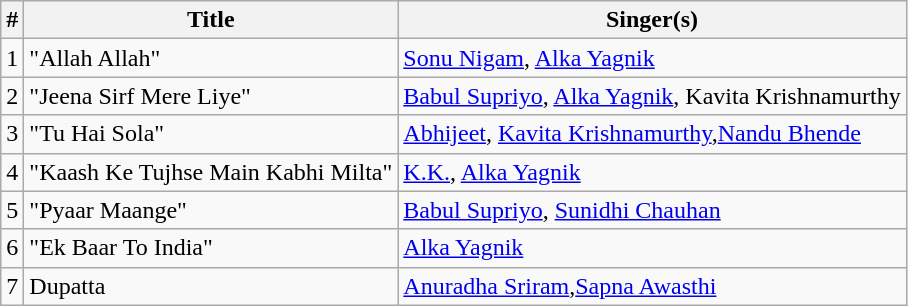<table class="wikitable">
<tr>
<th>#</th>
<th>Title</th>
<th>Singer(s)</th>
</tr>
<tr>
<td>1</td>
<td>"Allah Allah"</td>
<td><a href='#'>Sonu Nigam</a>, <a href='#'>Alka Yagnik</a></td>
</tr>
<tr>
<td>2</td>
<td>"Jeena Sirf Mere Liye"</td>
<td><a href='#'>Babul Supriyo</a>, <a href='#'>Alka Yagnik</a>, Kavita Krishnamurthy</td>
</tr>
<tr>
<td>3</td>
<td>"Tu Hai Sola"</td>
<td><a href='#'>Abhijeet</a>, <a href='#'>Kavita Krishnamurthy</a>,<a href='#'>Nandu Bhende</a></td>
</tr>
<tr>
<td>4</td>
<td>"Kaash Ke Tujhse Main Kabhi Milta"</td>
<td><a href='#'>K.K.</a>, <a href='#'>Alka Yagnik</a></td>
</tr>
<tr>
<td>5</td>
<td>"Pyaar Maange"</td>
<td><a href='#'>Babul Supriyo</a>, <a href='#'>Sunidhi Chauhan</a></td>
</tr>
<tr>
<td>6</td>
<td>"Ek Baar To India"</td>
<td><a href='#'>Alka Yagnik</a></td>
</tr>
<tr>
<td>7</td>
<td>Dupatta</td>
<td><a href='#'>Anuradha Sriram</a>,<a href='#'>Sapna Awasthi</a></td>
</tr>
</table>
